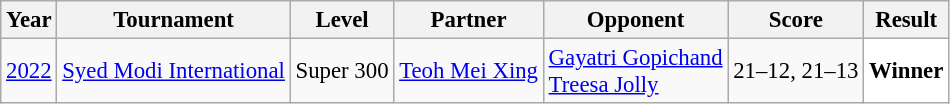<table class="sortable wikitable" style="font-size: 95%;">
<tr>
<th>Year</th>
<th>Tournament</th>
<th>Level</th>
<th>Partner</th>
<th>Opponent</th>
<th>Score</th>
<th>Result</th>
</tr>
<tr>
<td align="center"><a href='#'>2022</a></td>
<td align="left"><a href='#'>Syed Modi International</a></td>
<td align="left">Super 300</td>
<td align="left"> <a href='#'>Teoh Mei Xing</a></td>
<td align="left"> <a href='#'>Gayatri Gopichand</a><br> <a href='#'>Treesa Jolly</a></td>
<td align="left">21–12, 21–13</td>
<td style="text-align:left; background:white"> <strong>Winner</strong></td>
</tr>
</table>
